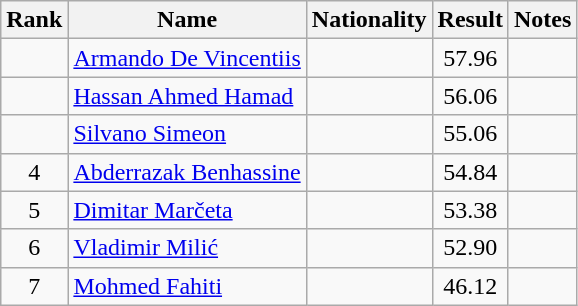<table class="wikitable sortable" style="text-align:center">
<tr>
<th>Rank</th>
<th>Name</th>
<th>Nationality</th>
<th>Result</th>
<th>Notes</th>
</tr>
<tr>
<td></td>
<td align=left><a href='#'>Armando De Vincentiis</a></td>
<td align=left></td>
<td>57.96</td>
<td></td>
</tr>
<tr>
<td></td>
<td align=left><a href='#'>Hassan Ahmed Hamad</a></td>
<td align=left></td>
<td>56.06</td>
<td></td>
</tr>
<tr>
<td></td>
<td align=left><a href='#'>Silvano Simeon</a></td>
<td align=left></td>
<td>55.06</td>
<td></td>
</tr>
<tr>
<td>4</td>
<td align=left><a href='#'>Abderrazak Benhassine</a></td>
<td align=left></td>
<td>54.84</td>
<td></td>
</tr>
<tr>
<td>5</td>
<td align=left><a href='#'>Dimitar Marčeta</a></td>
<td align=left></td>
<td>53.38</td>
<td></td>
</tr>
<tr>
<td>6</td>
<td align=left><a href='#'>Vladimir Milić</a></td>
<td align=left></td>
<td>52.90</td>
<td></td>
</tr>
<tr>
<td>7</td>
<td align=left><a href='#'>Mohmed Fahiti</a></td>
<td align=left></td>
<td>46.12</td>
<td></td>
</tr>
</table>
